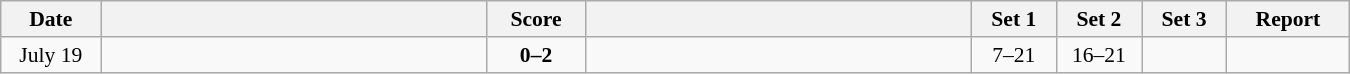<table class="wikitable" style="text-align: center; font-size:90% ">
<tr>
<th width="60">Date</th>
<th align="right" width="250"></th>
<th width="60">Score</th>
<th align="left" width="250"></th>
<th width="50">Set 1</th>
<th width="50">Set 2</th>
<th width="50">Set 3</th>
<th width="75">Report</th>
</tr>
<tr>
<td>July 19</td>
<td align=left></td>
<td align=center><strong>0–2</strong></td>
<td align=left><strong></strong></td>
<td>7–21</td>
<td>16–21</td>
<td></td>
<td></td>
</tr>
</table>
